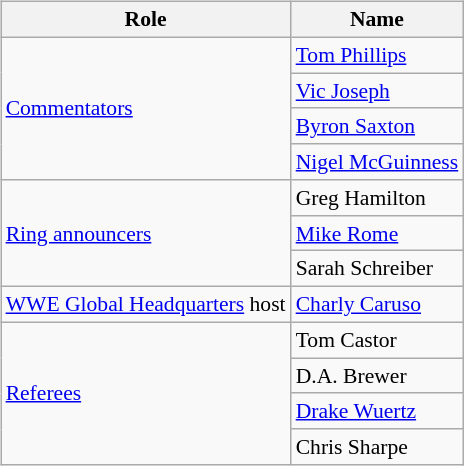<table class=wikitable style="font-size:90%; margin: 0.5em 0 0.5em 1em; float: right; clear: right;">
<tr>
<th>Role</th>
<th>Name</th>
</tr>
<tr>
<td rowspan=4><a href='#'>Commentators</a></td>
<td><a href='#'>Tom Phillips</a></td>
</tr>
<tr>
<td><a href='#'>Vic Joseph</a></td>
</tr>
<tr>
<td><a href='#'>Byron Saxton</a></td>
</tr>
<tr>
<td><a href='#'>Nigel McGuinness</a></td>
</tr>
<tr>
<td rowspan=3><a href='#'>Ring announcers</a></td>
<td>Greg Hamilton</td>
</tr>
<tr>
<td><a href='#'>Mike Rome</a></td>
</tr>
<tr>
<td>Sarah Schreiber</td>
</tr>
<tr>
<td rowspan=1><a href='#'>WWE Global Headquarters</a> host</td>
<td><a href='#'>Charly Caruso</a></td>
</tr>
<tr>
<td rowspan=4><a href='#'>Referees</a></td>
<td>Tom Castor</td>
</tr>
<tr>
<td>D.A. Brewer</td>
</tr>
<tr>
<td><a href='#'>Drake Wuertz</a></td>
</tr>
<tr>
<td>Chris Sharpe</td>
</tr>
</table>
